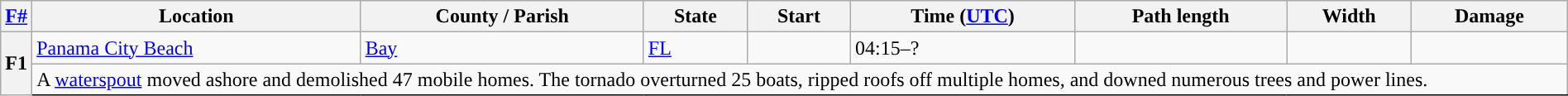<table class="wikitable sortable" style="width:100%;">
<tr>
<th scope="col"  style="width:2%; text-align:center;"><a href='#'>F#</a></th>
<th scope="col" text-align:center;" class="unsortable">Location</th>
<th scope="col" text-align:center;" class="unsortable">County / Parish</th>
<th scope="col" text-align:center;">State</th>
<th scope="col" align="center">Start </th>
<th scope="col" text-align:center;">Time (<a href='#'>UTC</a>)</th>
<th scope="col" text-align:center;">Path length</th>
<th scope="col" text-align:center;">Width</th>
<th scope="col" align="center">Damage</th>
</tr>
<tr>
<th scope="row" rowspan="2" style="background-color:#">F1</th>
<td><a href='#'>Panama City Beach</a></td>
<td><a href='#'>Bay</a></td>
<td><a href='#'>FL</a></td>
<td></td>
<td>04:15–?</td>
<td></td>
<td></td>
<td></td>
</tr>
<tr class="expand-child">
<td colspan="9" style=" border-bottom: 1px solid black;">A <a href='#'>waterspout</a> moved ashore and demolished 47 mobile homes. The tornado overturned 25 boats, ripped roofs off multiple homes, and downed numerous trees and power lines.</td>
</tr>
</table>
